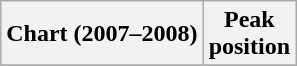<table class="wikitable plainrowheaders">
<tr>
<th scope="col">Chart (2007–2008)</th>
<th scope="col">Peak<br>position</th>
</tr>
<tr>
</tr>
</table>
